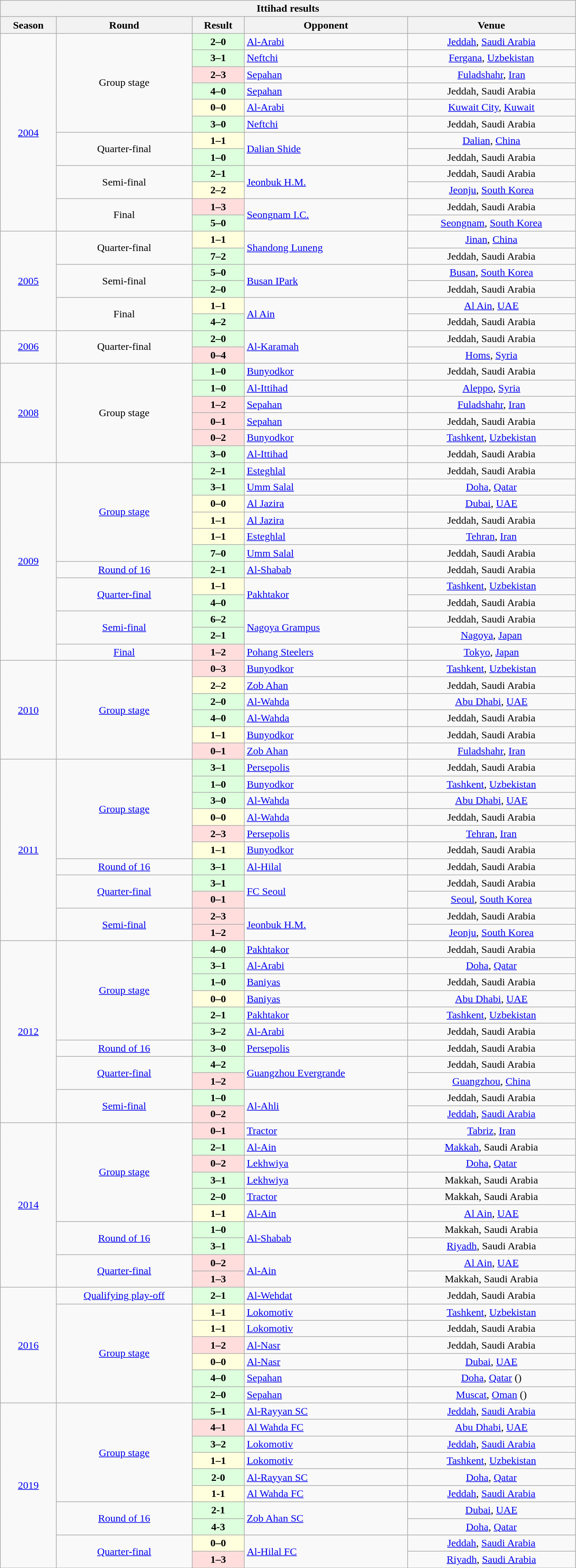<table width=70% class="wikitable collapsible collapsed" style="text-align:">
<tr>
<th colspan=5>Ittihad results</th>
</tr>
<tr>
<th>Season</th>
<th>Round</th>
<th>Result</th>
<th>Opponent</th>
<th>Venue</th>
</tr>
<tr align=center>
<td rowspan="12" align=center><a href='#'>2004</a></td>
<td rowspan="6">Group stage</td>
<td bgcolor=#ddffdd><strong>2–0</strong></td>
<td align=left> <a href='#'>Al-Arabi</a></td>
<td><a href='#'>Jeddah</a>, <a href='#'>Saudi Arabia</a></td>
</tr>
<tr align=center>
<td bgcolor=#ddffdd><strong>3–1</strong></td>
<td align=left> <a href='#'>Neftchi</a></td>
<td><a href='#'>Fergana</a>, <a href='#'>Uzbekistan</a></td>
</tr>
<tr align=center>
<td bgcolor=#ffdddd><strong>2–3</strong></td>
<td align=left> <a href='#'>Sepahan</a></td>
<td><a href='#'>Fuladshahr</a>, <a href='#'>Iran</a></td>
</tr>
<tr align=center>
<td bgcolor=#ddffdd><strong>4–0</strong></td>
<td align=left> <a href='#'>Sepahan</a></td>
<td>Jeddah, Saudi Arabia</td>
</tr>
<tr align=center>
<td bgcolor=#ffffdd><strong>0–0</strong></td>
<td align=left> <a href='#'>Al-Arabi</a></td>
<td><a href='#'>Kuwait City</a>, <a href='#'>Kuwait</a></td>
</tr>
<tr align=center>
<td bgcolor=#ddffdd><strong>3–0</strong></td>
<td align=left> <a href='#'>Neftchi</a></td>
<td>Jeddah, Saudi Arabia</td>
</tr>
<tr align=center>
<td rowspan=2>Quarter-final</td>
<td bgcolor=#ffffdd><strong>1–1</strong></td>
<td rowspan=2 align=left> <a href='#'>Dalian Shide</a></td>
<td><a href='#'>Dalian</a>, <a href='#'>China</a></td>
</tr>
<tr align=center>
<td bgcolor=#ddffdd><strong>1–0</strong></td>
<td>Jeddah, Saudi Arabia</td>
</tr>
<tr align=center>
<td rowspan=2>Semi-final</td>
<td bgcolor=#ddffdd><strong>2–1</strong></td>
<td rowspan=2 align=left> <a href='#'>Jeonbuk H.M.</a></td>
<td>Jeddah, Saudi Arabia</td>
</tr>
<tr align=center>
<td bgcolor=#ffffdd><strong>2–2</strong></td>
<td><a href='#'>Jeonju</a>, <a href='#'>South Korea</a></td>
</tr>
<tr align=center>
<td rowspan=2>Final</td>
<td bgcolor=#ffdddd><strong>1–3</strong></td>
<td rowspan=2 align=left> <a href='#'>Seongnam I.C.</a></td>
<td>Jeddah, Saudi Arabia</td>
</tr>
<tr align=center>
<td bgcolor=#ddffdd><strong>5–0</strong></td>
<td><a href='#'>Seongnam</a>, <a href='#'>South Korea</a></td>
</tr>
<tr align=center>
<td rowspan="6" align=center><a href='#'>2005</a></td>
<td rowspan=2>Quarter-final</td>
<td bgcolor=#ffffdd><strong>1–1</strong></td>
<td rowspan=2 align=left> <a href='#'>Shandong Luneng</a></td>
<td><a href='#'>Jinan</a>, <a href='#'>China</a></td>
</tr>
<tr align=center>
<td bgcolor=#ddffdd><strong>7–2</strong></td>
<td>Jeddah, Saudi Arabia</td>
</tr>
<tr align=center>
<td rowspan=2>Semi-final</td>
<td bgcolor=#ddffdd><strong>5–0</strong></td>
<td rowspan=2 align=left> <a href='#'>Busan IPark</a></td>
<td><a href='#'>Busan</a>, <a href='#'>South Korea</a></td>
</tr>
<tr align=center>
<td bgcolor=#ddffdd><strong>2–0</strong></td>
<td>Jeddah, Saudi Arabia</td>
</tr>
<tr align=center>
<td rowspan=2>Final</td>
<td bgcolor=#ffffdd><strong>1–1</strong></td>
<td rowspan=2 align=left> <a href='#'>Al Ain</a></td>
<td><a href='#'>Al Ain</a>, <a href='#'>UAE</a></td>
</tr>
<tr align=center>
<td bgcolor=#ddffdd><strong>4–2</strong></td>
<td>Jeddah, Saudi Arabia</td>
</tr>
<tr align=center>
<td rowspan="2" align=center><a href='#'>2006</a></td>
<td rowspan=2>Quarter-final</td>
<td bgcolor=#ddffdd><strong>2–0</strong></td>
<td rowspan=2 align=left> <a href='#'>Al-Karamah</a></td>
<td>Jeddah, Saudi Arabia</td>
</tr>
<tr align=center>
<td bgcolor=#ffdddd><strong>0–4</strong></td>
<td><a href='#'>Homs</a>, <a href='#'>Syria</a></td>
</tr>
<tr align=center>
<td rowspan="6" align=center><a href='#'>2008</a></td>
<td rowspan="6">Group stage</td>
<td bgcolor=#ddffdd><strong>1–0</strong></td>
<td align=left> <a href='#'>Bunyodkor</a></td>
<td>Jeddah, Saudi Arabia</td>
</tr>
<tr align=center>
<td bgcolor=#ddffdd><strong>1–0</strong></td>
<td align=left> <a href='#'>Al-Ittihad</a></td>
<td><a href='#'>Aleppo</a>, <a href='#'>Syria</a></td>
</tr>
<tr align=center>
<td bgcolor=#ffdddd><strong>1–2</strong></td>
<td align=left> <a href='#'>Sepahan</a></td>
<td><a href='#'>Fuladshahr</a>, <a href='#'>Iran</a></td>
</tr>
<tr align=center>
<td bgcolor=#ffdddd><strong>0–1</strong></td>
<td align=left> <a href='#'>Sepahan</a></td>
<td>Jeddah, Saudi Arabia</td>
</tr>
<tr align=center>
<td bgcolor=#ffdddd><strong>0–2</strong></td>
<td align=left> <a href='#'>Bunyodkor</a></td>
<td><a href='#'>Tashkent</a>, <a href='#'>Uzbekistan</a></td>
</tr>
<tr align=center>
<td bgcolor=#ddffdd><strong>3–0</strong></td>
<td align=left> <a href='#'>Al-Ittihad</a></td>
<td>Jeddah, Saudi Arabia</td>
</tr>
<tr align=center>
<td rowspan="12" align=center><a href='#'>2009</a></td>
<td rowspan="6"><a href='#'>Group stage</a></td>
<td bgcolor=#ddffdd><strong>2–1</strong></td>
<td align=left> <a href='#'>Esteghlal</a></td>
<td>Jeddah, Saudi Arabia</td>
</tr>
<tr align=center>
<td bgcolor=#ddffdd><strong>3–1</strong></td>
<td align=left> <a href='#'>Umm Salal</a></td>
<td><a href='#'>Doha</a>, <a href='#'>Qatar</a></td>
</tr>
<tr align=center>
<td bgcolor=#ffffdd><strong>0–0</strong></td>
<td align=left> <a href='#'>Al Jazira</a></td>
<td><a href='#'>Dubai</a>, <a href='#'>UAE</a></td>
</tr>
<tr align=center>
<td bgcolor=#ffffdd><strong>1–1</strong></td>
<td align=left> <a href='#'>Al Jazira</a></td>
<td>Jeddah, Saudi Arabia</td>
</tr>
<tr align=center>
<td bgcolor=#ffffdd><strong>1–1</strong></td>
<td align=left> <a href='#'>Esteghlal</a></td>
<td><a href='#'>Tehran</a>, <a href='#'>Iran</a></td>
</tr>
<tr align=center>
<td bgcolor=#ddffdd><strong>7–0</strong></td>
<td align=left> <a href='#'>Umm Salal</a></td>
<td>Jeddah, Saudi Arabia</td>
</tr>
<tr align=center>
<td><a href='#'>Round of 16</a></td>
<td bgcolor=#ddffdd><strong>2–1</strong></td>
<td align=left> <a href='#'>Al-Shabab</a></td>
<td>Jeddah, Saudi Arabia</td>
</tr>
<tr align=center>
<td rowspan=2><a href='#'>Quarter-final</a></td>
<td bgcolor=#ffffdd><strong>1–1</strong></td>
<td rowspan=2 align=left> <a href='#'>Pakhtakor</a></td>
<td><a href='#'>Tashkent</a>, <a href='#'>Uzbekistan</a></td>
</tr>
<tr align=center>
<td bgcolor=#ddffdd><strong>4–0</strong></td>
<td>Jeddah, Saudi Arabia</td>
</tr>
<tr align=center>
<td rowspan=2><a href='#'>Semi-final</a></td>
<td bgcolor=#ddffdd><strong>6–2</strong></td>
<td rowspan=2 align=left> <a href='#'>Nagoya Grampus</a></td>
<td>Jeddah, Saudi Arabia</td>
</tr>
<tr align=center>
<td bgcolor=#ddffdd><strong>2–1</strong></td>
<td><a href='#'>Nagoya</a>, <a href='#'>Japan</a></td>
</tr>
<tr align=center>
<td><a href='#'>Final</a></td>
<td bgcolor=#ffdddd><strong>1–2</strong></td>
<td align=left> <a href='#'>Pohang Steelers</a></td>
<td><a href='#'>Tokyo</a>, <a href='#'>Japan</a></td>
</tr>
<tr align=center>
<td rowspan="6" align=center><a href='#'>2010</a></td>
<td rowspan="6"><a href='#'>Group stage</a></td>
<td bgcolor=#ffdddd><strong>0–3</strong></td>
<td align=left> <a href='#'>Bunyodkor</a></td>
<td><a href='#'>Tashkent</a>, <a href='#'>Uzbekistan</a></td>
</tr>
<tr align=center>
<td bgcolor=#ffffdd><strong>2–2</strong></td>
<td align=left> <a href='#'>Zob Ahan</a></td>
<td>Jeddah, Saudi Arabia</td>
</tr>
<tr align=center>
<td bgcolor=#ddffdd><strong>2–0</strong></td>
<td align=left> <a href='#'>Al-Wahda</a></td>
<td><a href='#'>Abu Dhabi</a>, <a href='#'>UAE</a></td>
</tr>
<tr align=center>
<td bgcolor=#ddffdd><strong>4–0</strong></td>
<td align=left> <a href='#'>Al-Wahda</a></td>
<td>Jeddah, Saudi Arabia</td>
</tr>
<tr align=center>
<td bgcolor=#ffffdd><strong>1–1</strong></td>
<td align=left> <a href='#'>Bunyodkor</a></td>
<td>Jeddah, Saudi Arabia</td>
</tr>
<tr align=center>
<td bgcolor=#ffdddd><strong>0–1</strong></td>
<td align=left> <a href='#'>Zob Ahan</a></td>
<td><a href='#'>Fuladshahr</a>, <a href='#'>Iran</a></td>
</tr>
<tr align=center>
<td rowspan="11" align=center><a href='#'>2011</a></td>
<td rowspan="6"><a href='#'>Group stage</a></td>
<td bgcolor=#ddffdd><strong>3–1</strong></td>
<td align=left> <a href='#'>Persepolis</a></td>
<td>Jeddah, Saudi Arabia</td>
</tr>
<tr align=center>
<td bgcolor=#ddffdd><strong>1–0</strong></td>
<td align=left> <a href='#'>Bunyodkor</a></td>
<td><a href='#'>Tashkent</a>, <a href='#'>Uzbekistan</a></td>
</tr>
<tr align=center>
<td bgcolor=#ddffdd><strong>3–0</strong></td>
<td align=left> <a href='#'>Al-Wahda</a></td>
<td><a href='#'>Abu Dhabi</a>, <a href='#'>UAE</a></td>
</tr>
<tr align=center>
<td bgcolor=#ffffdd><strong>0–0</strong></td>
<td align=left> <a href='#'>Al-Wahda</a></td>
<td>Jeddah, Saudi Arabia</td>
</tr>
<tr align=center>
<td bgcolor=#ffdddd><strong>2–3</strong></td>
<td align=left> <a href='#'>Persepolis</a></td>
<td><a href='#'>Tehran</a>, <a href='#'>Iran</a></td>
</tr>
<tr align=center>
<td bgcolor=#ffffdd><strong>1–1</strong></td>
<td align=left> <a href='#'>Bunyodkor</a></td>
<td>Jeddah, Saudi Arabia</td>
</tr>
<tr align=center>
<td><a href='#'>Round of 16</a></td>
<td bgcolor=#ddffdd><strong>3–1</strong></td>
<td align=left> <a href='#'>Al-Hilal</a></td>
<td>Jeddah, Saudi Arabia</td>
</tr>
<tr align=center>
<td rowspan=2><a href='#'>Quarter-final</a></td>
<td bgcolor=#ddffdd><strong>3–1</strong></td>
<td rowspan=2 align=left> <a href='#'>FC Seoul</a></td>
<td>Jeddah, Saudi Arabia</td>
</tr>
<tr align=center>
<td bgcolor=#ffdddd><strong>0–1</strong></td>
<td><a href='#'>Seoul</a>, <a href='#'>South Korea</a></td>
</tr>
<tr align=center>
<td rowspan=2><a href='#'>Semi-final</a></td>
<td bgcolor=#ffdddd><strong>2–3</strong></td>
<td rowspan=2 align=left> <a href='#'>Jeonbuk H.M.</a></td>
<td>Jeddah, Saudi Arabia</td>
</tr>
<tr align=center>
<td bgcolor=#ffdddd><strong>1–2</strong></td>
<td><a href='#'>Jeonju</a>, <a href='#'>South Korea</a></td>
</tr>
<tr align=center>
<td rowspan="11" align=center><a href='#'>2012</a></td>
<td rowspan="6"><a href='#'>Group stage</a></td>
<td bgcolor=#ddffdd><strong>4–0</strong></td>
<td align=left> <a href='#'>Pakhtakor</a></td>
<td>Jeddah, Saudi Arabia</td>
</tr>
<tr align=center>
<td bgcolor=#ddffdd><strong>3–1</strong></td>
<td align=left> <a href='#'>Al-Arabi</a></td>
<td><a href='#'>Doha</a>, <a href='#'>Qatar</a></td>
</tr>
<tr align=center>
<td bgcolor=#ddffdd><strong>1–0</strong></td>
<td align=left> <a href='#'>Baniyas</a></td>
<td>Jeddah, Saudi Arabia</td>
</tr>
<tr align=center>
<td bgcolor=#ffffdd><strong>0–0</strong></td>
<td align=left> <a href='#'>Baniyas</a></td>
<td><a href='#'>Abu Dhabi</a>, <a href='#'>UAE</a></td>
</tr>
<tr align=center>
<td bgcolor=#ddffdd><strong>2–1</strong></td>
<td align=left> <a href='#'>Pakhtakor</a></td>
<td><a href='#'>Tashkent</a>, <a href='#'>Uzbekistan</a></td>
</tr>
<tr align=center>
<td bgcolor=#ddffdd><strong>3–2</strong></td>
<td align=left> <a href='#'>Al-Arabi</a></td>
<td>Jeddah, Saudi Arabia</td>
</tr>
<tr align=center>
<td><a href='#'>Round of 16</a></td>
<td bgcolor=#ddffdd><strong>3–0</strong></td>
<td align=left> <a href='#'>Persepolis</a></td>
<td>Jeddah, Saudi Arabia</td>
</tr>
<tr align=center>
<td rowspan=2><a href='#'>Quarter-final</a></td>
<td bgcolor=#ddffdd><strong>4–2</strong></td>
<td rowspan=2 align=left> <a href='#'>Guangzhou Evergrande</a></td>
<td>Jeddah, Saudi Arabia</td>
</tr>
<tr align=center>
<td bgcolor=#ffdddd><strong>1–2</strong></td>
<td><a href='#'>Guangzhou</a>, <a href='#'>China</a></td>
</tr>
<tr align=center>
<td rowspan=2><a href='#'>Semi-final</a></td>
<td bgcolor=#ddffdd><strong>1–0</strong></td>
<td rowspan=2 align=left> <a href='#'>Al-Ahli</a></td>
<td>Jeddah, Saudi Arabia</td>
</tr>
<tr align=center>
<td bgcolor=#ffdddd><strong>0–2</strong></td>
<td><a href='#'>Jeddah</a>, <a href='#'>Saudi Arabia</a></td>
</tr>
<tr align=center>
<td rowspan="10" align=center><a href='#'>2014</a></td>
<td rowspan=6><a href='#'>Group stage</a></td>
<td bgcolor=#ffdddd><strong>0–1</strong></td>
<td align=left> <a href='#'>Tractor</a></td>
<td><a href='#'>Tabriz</a>, <a href='#'>Iran</a></td>
</tr>
<tr align=center>
<td bgcolor=#ddffdd><strong>2–1</strong></td>
<td align=left> <a href='#'>Al-Ain</a></td>
<td><a href='#'>Makkah</a>, Saudi Arabia</td>
</tr>
<tr align=center>
<td bgcolor=#ffdddd><strong>0–2</strong></td>
<td align=left> <a href='#'>Lekhwiya</a></td>
<td><a href='#'>Doha</a>, <a href='#'>Qatar</a></td>
</tr>
<tr align=center>
<td bgcolor=#ddffdd><strong>3–1</strong></td>
<td align=left> <a href='#'>Lekhwiya</a></td>
<td>Makkah, Saudi Arabia</td>
</tr>
<tr align=center>
<td bgcolor=#ddffdd><strong>2–0</strong></td>
<td align=left> <a href='#'>Tractor</a></td>
<td>Makkah, Saudi Arabia</td>
</tr>
<tr align=center>
<td bgcolor=#ffffdd><strong>1–1</strong></td>
<td align=left> <a href='#'>Al-Ain</a></td>
<td><a href='#'>Al Ain</a>, <a href='#'>UAE</a></td>
</tr>
<tr align=center>
<td rowspan=2><a href='#'>Round of 16</a></td>
<td bgcolor=#ddffdd><strong>1–0</strong></td>
<td rowspan=2 align=left> <a href='#'>Al-Shabab</a></td>
<td>Makkah, Saudi Arabia</td>
</tr>
<tr align=center>
<td bgcolor=#ddffdd><strong>3–1</strong></td>
<td><a href='#'>Riyadh</a>, Saudi Arabia</td>
</tr>
<tr align=center>
<td rowspan=2><a href='#'>Quarter-final</a></td>
<td bgcolor=#ffdddd><strong>0–2</strong></td>
<td rowspan=2 align=left> <a href='#'>Al-Ain</a></td>
<td><a href='#'>Al Ain</a>, <a href='#'>UAE</a></td>
</tr>
<tr align=center>
<td bgcolor=#ffdddd><strong>1–3</strong></td>
<td>Makkah, Saudi Arabia</td>
</tr>
<tr align=center>
<td rowspan=7><a href='#'>2016</a></td>
<td rowspan=1><a href='#'>Qualifying play-off</a></td>
<td bgcolor=#ddffdd><strong>2–1</strong></td>
<td align=left> <a href='#'>Al-Wehdat</a></td>
<td>Jeddah, Saudi Arabia</td>
</tr>
<tr align=center>
<td rowspan=6><a href='#'>Group stage</a></td>
<td bgcolor=#ffffdd><strong>1–1</strong></td>
<td align=left> <a href='#'>Lokomotiv</a></td>
<td><a href='#'>Tashkent</a>, <a href='#'>Uzbekistan</a></td>
</tr>
<tr align=center>
<td bgcolor=#ffffdd><strong>1–1</strong></td>
<td align=left> <a href='#'>Lokomotiv</a></td>
<td>Jeddah, Saudi Arabia</td>
</tr>
<tr align=center>
<td bgcolor=#ffdddd><strong>1–2</strong></td>
<td align=left> <a href='#'>Al-Nasr</a></td>
<td>Jeddah, Saudi Arabia</td>
</tr>
<tr align=center>
<td bgcolor=#ffffdd><strong>0–0</strong></td>
<td align=left> <a href='#'>Al-Nasr</a></td>
<td><a href='#'>Dubai</a>, <a href='#'>UAE</a></td>
</tr>
<tr align=center>
<td bgcolor=#ddffdd><strong>4–0</strong></td>
<td align=left> <a href='#'>Sepahan</a></td>
<td><a href='#'>Doha</a>, <a href='#'>Qatar</a> ()</td>
</tr>
<tr align=center>
<td bgcolor=#ddffdd><strong>2–0</strong></td>
<td align=left> <a href='#'>Sepahan</a></td>
<td><a href='#'>Muscat</a>, <a href='#'>Oman</a> ()</td>
</tr>
<tr align=center>
<td rowspan="10" align=center><a href='#'>2019</a></td>
<td rowspan=6><a href='#'>Group stage</a></td>
<td bgcolor=#ddffdd><strong>5–1</strong></td>
<td align=left> <a href='#'>Al-Rayyan SC</a></td>
<td><a href='#'>Jeddah</a>, <a href='#'>Saudi Arabia</a></td>
</tr>
<tr align=center>
<td bgcolor=#ffdddd><strong>4–1</strong></td>
<td align=left> <a href='#'>Al Wahda FC</a></td>
<td><a href='#'>Abu Dhabi</a>, <a href='#'>UAE</a></td>
</tr>
<tr align=center>
<td bgcolor=#ddffdd><strong>3–2</strong></td>
<td align=left> <a href='#'>Lokomotiv</a></td>
<td><a href='#'>Jeddah</a>, <a href='#'>Saudi Arabia</a></td>
</tr>
<tr align=center>
<td bgcolor=#ffffdd><strong>1–1</strong></td>
<td align=left> <a href='#'>Lokomotiv</a></td>
<td><a href='#'>Tashkent</a>, <a href='#'>Uzbekistan</a></td>
</tr>
<tr align=center>
<td bgcolor=#ddffdd><strong>2-0</strong></td>
<td align=left> <a href='#'>Al-Rayyan SC</a></td>
<td><a href='#'>Doha</a>, <a href='#'>Qatar</a></td>
</tr>
<tr align=center>
<td bgcolor=#ffffdd><strong>1-1</strong></td>
<td align=left> <a href='#'>Al Wahda FC</a></td>
<td><a href='#'>Jeddah</a>, <a href='#'>Saudi Arabia</a></td>
</tr>
<tr align=center>
<td rowspan=2><a href='#'>Round of 16</a></td>
<td bgcolor=#ddffdd><strong>2-1</strong></td>
<td rowspan=2 align=left> <a href='#'>Zob Ahan SC</a></td>
<td><a href='#'>Dubai</a>, <a href='#'>UAE</a></td>
</tr>
<tr align=center>
<td bgcolor=#ddffdd><strong>4-3</strong></td>
<td><a href='#'>Doha</a>, <a href='#'>Qatar</a></td>
</tr>
<tr align=center>
<td rowspan=2><a href='#'>Quarter-final</a></td>
<td bgcolor=#ffffdd><strong>0–0</strong></td>
<td rowspan=2 align=left> <a href='#'>Al-Hilal FC</a></td>
<td><a href='#'>Jeddah</a>, <a href='#'>Saudi Arabia</a></td>
</tr>
<tr align=center>
<td bgcolor=#ffdddd><strong>1–3</strong></td>
<td><a href='#'>Riyadh</a>, <a href='#'>Saudi Arabia</a></td>
</tr>
<tr align=center>
</tr>
</table>
